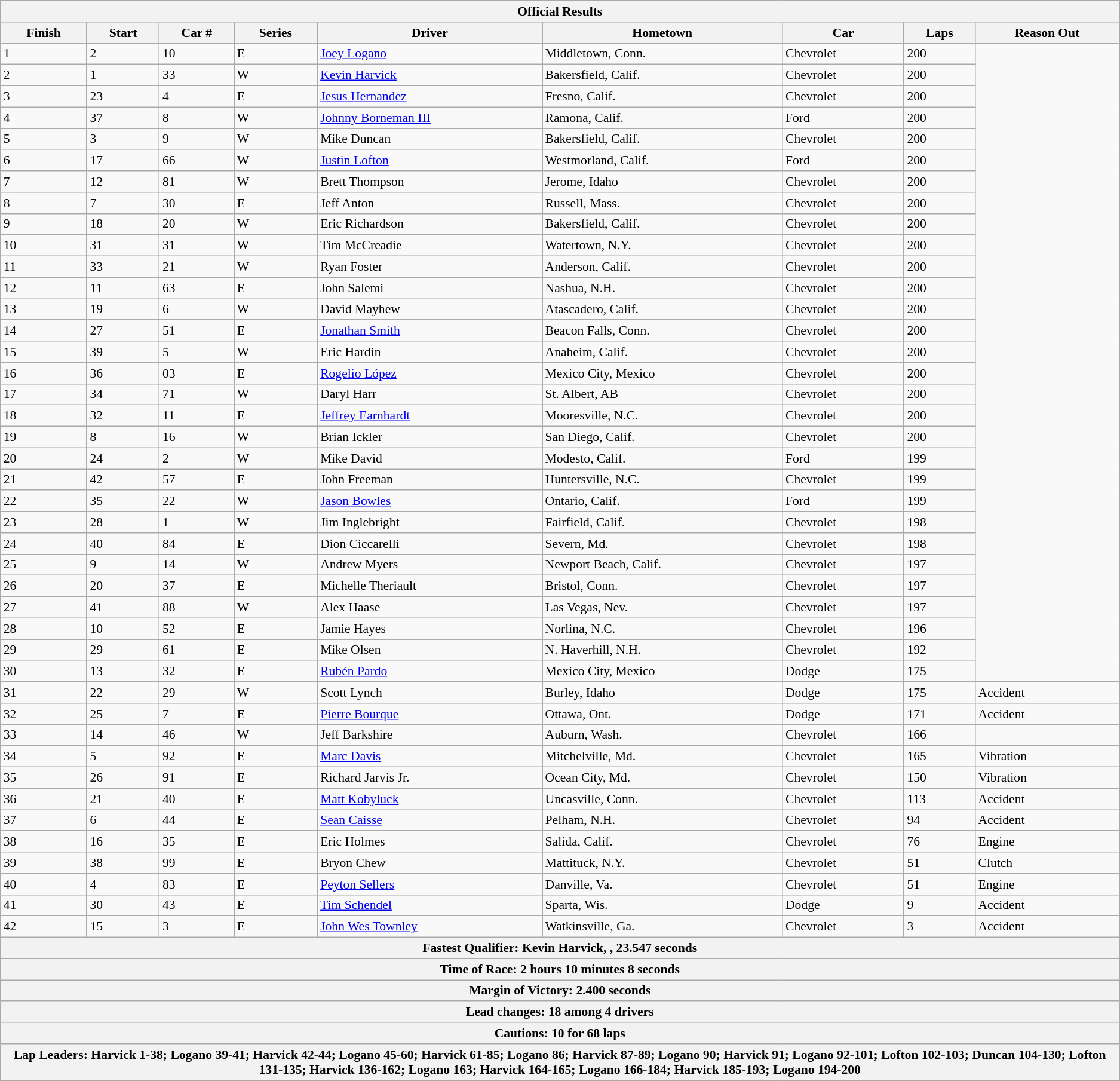<table class="wikitable" style="font-size: 90%;">
<tr>
<th colspan=9>Official Results</th>
</tr>
<tr>
<th>Finish</th>
<th>Start</th>
<th>Car #</th>
<th>Series</th>
<th>Driver</th>
<th>Hometown</th>
<th>Car</th>
<th>Laps</th>
<th>Reason Out</th>
</tr>
<tr>
<td>1</td>
<td>2</td>
<td>10</td>
<td>E</td>
<td><a href='#'>Joey Logano</a></td>
<td>Middletown, Conn.</td>
<td>Chevrolet</td>
<td>200</td>
</tr>
<tr>
<td>2</td>
<td>1</td>
<td>33</td>
<td>W</td>
<td><a href='#'>Kevin Harvick</a></td>
<td>Bakersfield, Calif.</td>
<td>Chevrolet</td>
<td>200</td>
</tr>
<tr>
<td>3</td>
<td>23</td>
<td>4</td>
<td>E</td>
<td><a href='#'>Jesus Hernandez</a></td>
<td>Fresno, Calif.</td>
<td>Chevrolet</td>
<td>200</td>
</tr>
<tr>
<td>4</td>
<td>37</td>
<td>8</td>
<td>W</td>
<td><a href='#'>Johnny Borneman III</a></td>
<td>Ramona, Calif.</td>
<td>Ford</td>
<td>200</td>
</tr>
<tr>
<td>5</td>
<td>3</td>
<td>9</td>
<td>W</td>
<td>Mike Duncan</td>
<td>Bakersfield, Calif.</td>
<td>Chevrolet</td>
<td>200</td>
</tr>
<tr>
<td>6</td>
<td>17</td>
<td>66</td>
<td>W</td>
<td><a href='#'>Justin Lofton</a></td>
<td>Westmorland, Calif.</td>
<td>Ford</td>
<td>200</td>
</tr>
<tr>
<td>7</td>
<td>12</td>
<td>81</td>
<td>W</td>
<td>Brett Thompson</td>
<td>Jerome, Idaho</td>
<td>Chevrolet</td>
<td>200</td>
</tr>
<tr>
<td>8</td>
<td>7</td>
<td>30</td>
<td>E</td>
<td>Jeff Anton</td>
<td>Russell, Mass.</td>
<td>Chevrolet</td>
<td>200</td>
</tr>
<tr>
<td>9</td>
<td>18</td>
<td>20</td>
<td>W</td>
<td>Eric Richardson</td>
<td>Bakersfield, Calif.</td>
<td>Chevrolet</td>
<td>200</td>
</tr>
<tr>
<td>10</td>
<td>31</td>
<td>31</td>
<td>W</td>
<td>Tim McCreadie</td>
<td>Watertown, N.Y.</td>
<td>Chevrolet</td>
<td>200</td>
</tr>
<tr>
<td>11</td>
<td>33</td>
<td>21</td>
<td>W</td>
<td>Ryan Foster</td>
<td>Anderson, Calif.</td>
<td>Chevrolet</td>
<td>200</td>
</tr>
<tr>
<td>12</td>
<td>11</td>
<td>63</td>
<td>E</td>
<td>John Salemi</td>
<td>Nashua, N.H.</td>
<td>Chevrolet</td>
<td>200</td>
</tr>
<tr>
<td>13</td>
<td>19</td>
<td>6</td>
<td>W</td>
<td>David Mayhew</td>
<td>Atascadero, Calif.</td>
<td>Chevrolet</td>
<td>200</td>
</tr>
<tr>
<td>14</td>
<td>27</td>
<td>51</td>
<td>E</td>
<td><a href='#'>Jonathan Smith</a></td>
<td>Beacon Falls, Conn.</td>
<td>Chevrolet</td>
<td>200</td>
</tr>
<tr>
<td>15</td>
<td>39</td>
<td>5</td>
<td>W</td>
<td>Eric Hardin</td>
<td>Anaheim, Calif.</td>
<td>Chevrolet</td>
<td>200</td>
</tr>
<tr>
<td>16</td>
<td>36</td>
<td>03</td>
<td>E</td>
<td><a href='#'>Rogelio López</a></td>
<td>Mexico City, Mexico</td>
<td>Chevrolet</td>
<td>200</td>
</tr>
<tr>
<td>17</td>
<td>34</td>
<td>71</td>
<td>W</td>
<td>Daryl Harr</td>
<td>St. Albert, AB</td>
<td>Chevrolet</td>
<td>200</td>
</tr>
<tr>
<td>18</td>
<td>32</td>
<td>11</td>
<td>E</td>
<td><a href='#'>Jeffrey Earnhardt</a></td>
<td>Mooresville, N.C.</td>
<td>Chevrolet</td>
<td>200</td>
</tr>
<tr>
<td>19</td>
<td>8</td>
<td>16</td>
<td>W</td>
<td>Brian Ickler</td>
<td>San Diego, Calif.</td>
<td>Chevrolet</td>
<td>200</td>
</tr>
<tr>
<td>20</td>
<td>24</td>
<td>2</td>
<td>W</td>
<td>Mike David</td>
<td>Modesto, Calif.</td>
<td>Ford</td>
<td>199</td>
</tr>
<tr>
<td>21</td>
<td>42</td>
<td>57</td>
<td>E</td>
<td>John Freeman</td>
<td>Huntersville, N.C.</td>
<td>Chevrolet</td>
<td>199</td>
</tr>
<tr>
<td>22</td>
<td>35</td>
<td>22</td>
<td>W</td>
<td><a href='#'>Jason Bowles</a></td>
<td>Ontario, Calif.</td>
<td>Ford</td>
<td>199</td>
</tr>
<tr>
<td>23</td>
<td>28</td>
<td>1</td>
<td>W</td>
<td>Jim Inglebright</td>
<td>Fairfield, Calif.</td>
<td>Chevrolet</td>
<td>198</td>
</tr>
<tr>
<td>24</td>
<td>40</td>
<td>84</td>
<td>E</td>
<td>Dion Ciccarelli</td>
<td>Severn, Md.</td>
<td>Chevrolet</td>
<td>198</td>
</tr>
<tr>
<td>25</td>
<td>9</td>
<td>14</td>
<td>W</td>
<td>Andrew Myers</td>
<td>Newport Beach, Calif.</td>
<td>Chevrolet</td>
<td>197</td>
</tr>
<tr>
<td>26</td>
<td>20</td>
<td>37</td>
<td>E</td>
<td>Michelle Theriault</td>
<td>Bristol, Conn.</td>
<td>Chevrolet</td>
<td>197</td>
</tr>
<tr>
<td>27</td>
<td>41</td>
<td>88</td>
<td>W</td>
<td>Alex Haase</td>
<td>Las Vegas, Nev.</td>
<td>Chevrolet</td>
<td>197</td>
</tr>
<tr>
<td>28</td>
<td>10</td>
<td>52</td>
<td>E</td>
<td>Jamie Hayes</td>
<td>Norlina, N.C.</td>
<td>Chevrolet</td>
<td>196</td>
</tr>
<tr>
<td>29</td>
<td>29</td>
<td>61</td>
<td>E</td>
<td>Mike Olsen</td>
<td>N. Haverhill, N.H.</td>
<td>Chevrolet</td>
<td>192</td>
</tr>
<tr>
<td>30</td>
<td>13</td>
<td>32</td>
<td>E</td>
<td><a href='#'>Rubén Pardo</a></td>
<td>Mexico City, Mexico</td>
<td>Dodge</td>
<td>175</td>
</tr>
<tr>
<td>31</td>
<td>22</td>
<td>29</td>
<td>W</td>
<td>Scott Lynch</td>
<td>Burley, Idaho</td>
<td>Dodge</td>
<td>175</td>
<td>Accident</td>
</tr>
<tr>
<td>32</td>
<td>25</td>
<td>7</td>
<td>E</td>
<td><a href='#'>Pierre Bourque</a></td>
<td>Ottawa, Ont.</td>
<td>Dodge</td>
<td>171</td>
<td>Accident</td>
</tr>
<tr>
<td>33</td>
<td>14</td>
<td>46</td>
<td>W</td>
<td>Jeff Barkshire</td>
<td>Auburn, Wash.</td>
<td>Chevrolet</td>
<td>166</td>
</tr>
<tr>
<td>34</td>
<td>5</td>
<td>92</td>
<td>E</td>
<td><a href='#'>Marc Davis</a></td>
<td>Mitchelville, Md.</td>
<td>Chevrolet</td>
<td>165</td>
<td>Vibration</td>
</tr>
<tr>
<td>35</td>
<td>26</td>
<td>91</td>
<td>E</td>
<td>Richard Jarvis Jr.</td>
<td>Ocean City, Md.</td>
<td>Chevrolet</td>
<td>150</td>
<td>Vibration</td>
</tr>
<tr>
<td>36</td>
<td>21</td>
<td>40</td>
<td>E</td>
<td><a href='#'>Matt Kobyluck</a></td>
<td>Uncasville, Conn.</td>
<td>Chevrolet</td>
<td>113</td>
<td>Accident</td>
</tr>
<tr>
<td>37</td>
<td>6</td>
<td>44</td>
<td>E</td>
<td><a href='#'>Sean Caisse</a></td>
<td>Pelham, N.H.</td>
<td>Chevrolet</td>
<td>94</td>
<td>Accident</td>
</tr>
<tr>
<td>38</td>
<td>16</td>
<td>35</td>
<td>E</td>
<td>Eric Holmes</td>
<td>Salida, Calif.</td>
<td>Chevrolet</td>
<td>76</td>
<td>Engine</td>
</tr>
<tr>
<td>39</td>
<td>38</td>
<td>99</td>
<td>E</td>
<td>Bryon Chew</td>
<td>Mattituck, N.Y.</td>
<td>Chevrolet</td>
<td>51</td>
<td>Clutch</td>
</tr>
<tr>
<td>40</td>
<td>4</td>
<td>83</td>
<td>E</td>
<td><a href='#'>Peyton Sellers</a></td>
<td>Danville, Va.</td>
<td>Chevrolet</td>
<td>51</td>
<td>Engine</td>
</tr>
<tr>
<td>41</td>
<td>30</td>
<td>43</td>
<td>E</td>
<td><a href='#'>Tim Schendel</a></td>
<td>Sparta, Wis.</td>
<td>Dodge</td>
<td>9</td>
<td>Accident</td>
</tr>
<tr>
<td>42</td>
<td>15</td>
<td>3</td>
<td>E</td>
<td><a href='#'>John Wes Townley</a></td>
<td>Watkinsville, Ga.</td>
<td>Chevrolet</td>
<td>3</td>
<td>Accident</td>
</tr>
<tr>
<th colspan=9>Fastest Qualifier: Kevin Harvick, , 23.547 seconds</th>
</tr>
<tr>
<th colspan=9>Time of Race: 2 hours 10 minutes 8 seconds</th>
</tr>
<tr>
<th colspan=9>Margin of Victory: 2.400 seconds</th>
</tr>
<tr>
<th colspan=9>Lead changes: 18 among 4  drivers</th>
</tr>
<tr>
<th colspan=9>Cautions: 10 for 68 laps</th>
</tr>
<tr>
<th colspan=9>Lap Leaders: Harvick 1-38; Logano 39-41; Harvick 42-44; Logano 45-60; Harvick 61-85; Logano 86; Harvick 87-89; Logano 90; Harvick 91; Logano 92-101; Lofton 102-103; Duncan 104-130; Lofton 131-135; Harvick 136-162; Logano 163; Harvick 164-165; Logano 166-184; Harvick 185-193; Logano 194-200</th>
</tr>
</table>
